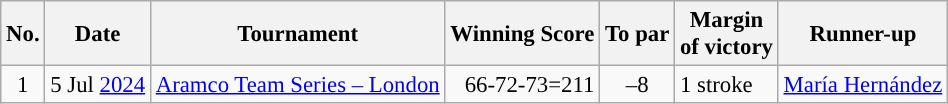<table class="wikitable" style="font-size:95%">
<tr>
<th>No.</th>
<th>Date</th>
<th>Tournament</th>
<th>Winning Score</th>
<th>To par</th>
<th>Margin<br> of victory</th>
<th>Runner-up</th>
</tr>
<tr>
<td align=center>1</td>
<td align=right>5 Jul <a href='#'>2024</a></td>
<td><a href='#'>Aramco Team Series – London</a></td>
<td align=right>66-72-73=211</td>
<td align=center>–8</td>
<td>1 stroke</td>
<td> <a href='#'>María Hernández</a></td>
</tr>
</table>
